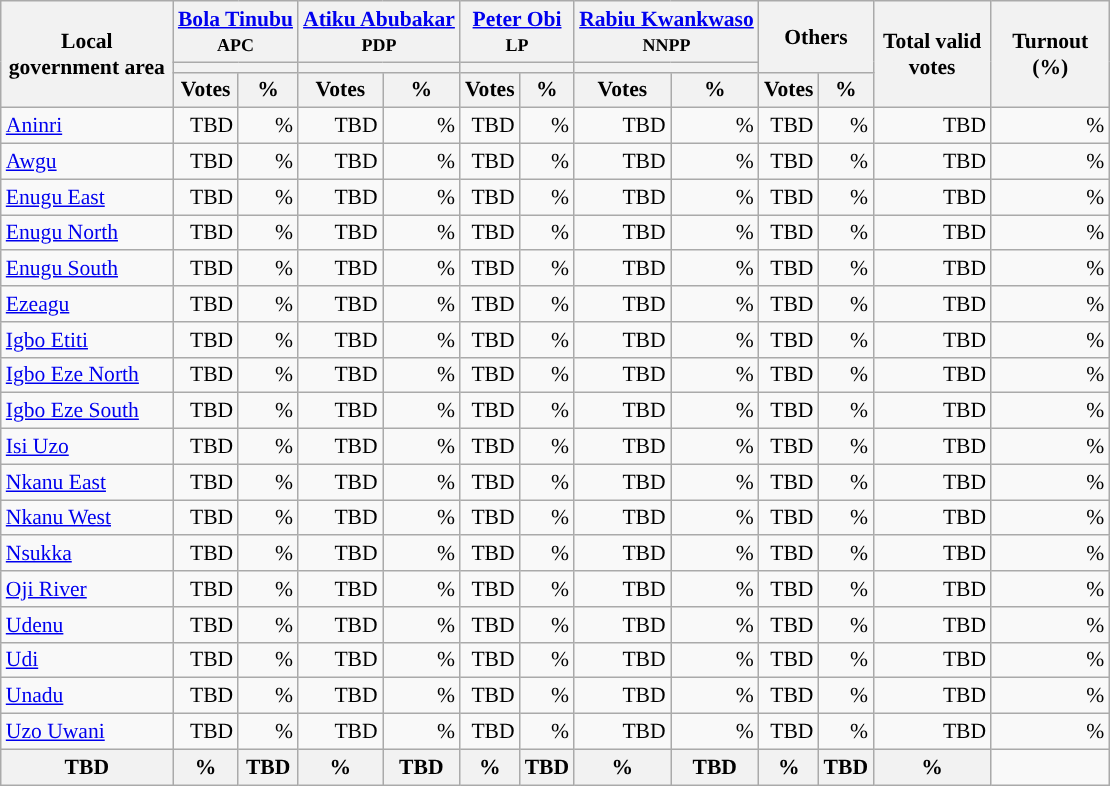<table class="wikitable sortable" style="text-align:right; font-size:90%">
<tr>
<th rowspan="3" style="max-width:7.5em;">Local government area</th>
<th colspan="2"><a href='#'>Bola Tinubu</a><br><small>APC</small></th>
<th colspan="2"><a href='#'>Atiku Abubakar</a><br><small>PDP</small></th>
<th colspan="2"><a href='#'>Peter Obi</a><br><small>LP</small></th>
<th colspan="2"><a href='#'>Rabiu Kwankwaso</a><br><small>NNPP</small></th>
<th colspan="2" rowspan="2">Others</th>
<th rowspan="3" style="max-width:5em;">Total valid votes</th>
<th rowspan="3" style="max-width:5em;">Turnout (%)</th>
</tr>
<tr>
<th colspan=2 style="background-color:"></th>
<th colspan=2 style="background-color:"></th>
<th colspan=2 style="background-color:"></th>
<th colspan=2 style="background-color:"></th>
</tr>
<tr>
<th>Votes</th>
<th>%</th>
<th>Votes</th>
<th>%</th>
<th>Votes</th>
<th>%</th>
<th>Votes</th>
<th>%</th>
<th>Votes</th>
<th>%</th>
</tr>
<tr style="background-color:#">
<td style="text-align:left;"><a href='#'>Aninri</a></td>
<td>TBD</td>
<td>%</td>
<td>TBD</td>
<td>%</td>
<td>TBD</td>
<td>%</td>
<td>TBD</td>
<td>%</td>
<td>TBD</td>
<td>%</td>
<td>TBD</td>
<td>%</td>
</tr>
<tr style="background-color:#">
<td style="text-align:left;"><a href='#'>Awgu</a></td>
<td>TBD</td>
<td>%</td>
<td>TBD</td>
<td>%</td>
<td>TBD</td>
<td>%</td>
<td>TBD</td>
<td>%</td>
<td>TBD</td>
<td>%</td>
<td>TBD</td>
<td>%</td>
</tr>
<tr style="background-color:#">
<td style="text-align:left;"><a href='#'>Enugu East</a></td>
<td>TBD</td>
<td>%</td>
<td>TBD</td>
<td>%</td>
<td>TBD</td>
<td>%</td>
<td>TBD</td>
<td>%</td>
<td>TBD</td>
<td>%</td>
<td>TBD</td>
<td>%</td>
</tr>
<tr style="background-color:#">
<td style="text-align:left;"><a href='#'>Enugu North</a></td>
<td>TBD</td>
<td>%</td>
<td>TBD</td>
<td>%</td>
<td>TBD</td>
<td>%</td>
<td>TBD</td>
<td>%</td>
<td>TBD</td>
<td>%</td>
<td>TBD</td>
<td>%</td>
</tr>
<tr style="background-color:#">
<td style="text-align:left;"><a href='#'>Enugu South</a></td>
<td>TBD</td>
<td>%</td>
<td>TBD</td>
<td>%</td>
<td>TBD</td>
<td>%</td>
<td>TBD</td>
<td>%</td>
<td>TBD</td>
<td>%</td>
<td>TBD</td>
<td>%</td>
</tr>
<tr style="background-color:#">
<td style="text-align:left;"><a href='#'>Ezeagu</a></td>
<td>TBD</td>
<td>%</td>
<td>TBD</td>
<td>%</td>
<td>TBD</td>
<td>%</td>
<td>TBD</td>
<td>%</td>
<td>TBD</td>
<td>%</td>
<td>TBD</td>
<td>%</td>
</tr>
<tr style="background-color:#">
<td style="text-align:left;"><a href='#'>Igbo Etiti</a></td>
<td>TBD</td>
<td>%</td>
<td>TBD</td>
<td>%</td>
<td>TBD</td>
<td>%</td>
<td>TBD</td>
<td>%</td>
<td>TBD</td>
<td>%</td>
<td>TBD</td>
<td>%</td>
</tr>
<tr style="background-color:#">
<td style="text-align:left;"><a href='#'>Igbo Eze North</a></td>
<td>TBD</td>
<td>%</td>
<td>TBD</td>
<td>%</td>
<td>TBD</td>
<td>%</td>
<td>TBD</td>
<td>%</td>
<td>TBD</td>
<td>%</td>
<td>TBD</td>
<td>%</td>
</tr>
<tr style="background-color:#">
<td style="text-align:left;"><a href='#'>Igbo Eze South</a></td>
<td>TBD</td>
<td>%</td>
<td>TBD</td>
<td>%</td>
<td>TBD</td>
<td>%</td>
<td>TBD</td>
<td>%</td>
<td>TBD</td>
<td>%</td>
<td>TBD</td>
<td>%</td>
</tr>
<tr style="background-color:#">
<td style="text-align:left;"><a href='#'>Isi Uzo</a></td>
<td>TBD</td>
<td>%</td>
<td>TBD</td>
<td>%</td>
<td>TBD</td>
<td>%</td>
<td>TBD</td>
<td>%</td>
<td>TBD</td>
<td>%</td>
<td>TBD</td>
<td>%</td>
</tr>
<tr style="background-color:#">
<td style="text-align:left;"><a href='#'>Nkanu East</a></td>
<td>TBD</td>
<td>%</td>
<td>TBD</td>
<td>%</td>
<td>TBD</td>
<td>%</td>
<td>TBD</td>
<td>%</td>
<td>TBD</td>
<td>%</td>
<td>TBD</td>
<td>%</td>
</tr>
<tr style="background-color:#">
<td style="text-align:left;"><a href='#'>Nkanu West</a></td>
<td>TBD</td>
<td>%</td>
<td>TBD</td>
<td>%</td>
<td>TBD</td>
<td>%</td>
<td>TBD</td>
<td>%</td>
<td>TBD</td>
<td>%</td>
<td>TBD</td>
<td>%</td>
</tr>
<tr style="background-color:#">
<td style="text-align:left;"><a href='#'>Nsukka</a></td>
<td>TBD</td>
<td>%</td>
<td>TBD</td>
<td>%</td>
<td>TBD</td>
<td>%</td>
<td>TBD</td>
<td>%</td>
<td>TBD</td>
<td>%</td>
<td>TBD</td>
<td>%</td>
</tr>
<tr style="background-color:#">
<td style="text-align:left;"><a href='#'>Oji River</a></td>
<td>TBD</td>
<td>%</td>
<td>TBD</td>
<td>%</td>
<td>TBD</td>
<td>%</td>
<td>TBD</td>
<td>%</td>
<td>TBD</td>
<td>%</td>
<td>TBD</td>
<td>%</td>
</tr>
<tr style="background-color:#">
<td style="text-align:left;"><a href='#'>Udenu</a></td>
<td>TBD</td>
<td>%</td>
<td>TBD</td>
<td>%</td>
<td>TBD</td>
<td>%</td>
<td>TBD</td>
<td>%</td>
<td>TBD</td>
<td>%</td>
<td>TBD</td>
<td>%</td>
</tr>
<tr style="background-color:#">
<td style="text-align:left;"><a href='#'>Udi</a></td>
<td>TBD</td>
<td>%</td>
<td>TBD</td>
<td>%</td>
<td>TBD</td>
<td>%</td>
<td>TBD</td>
<td>%</td>
<td>TBD</td>
<td>%</td>
<td>TBD</td>
<td>%</td>
</tr>
<tr style="background-color:#">
<td style="text-align:left;"><a href='#'>Unadu</a></td>
<td>TBD</td>
<td>%</td>
<td>TBD</td>
<td>%</td>
<td>TBD</td>
<td>%</td>
<td>TBD</td>
<td>%</td>
<td>TBD</td>
<td>%</td>
<td>TBD</td>
<td>%</td>
</tr>
<tr style="background-color:#">
<td style="text-align:left;"><a href='#'>Uzo Uwani</a></td>
<td>TBD</td>
<td>%</td>
<td>TBD</td>
<td>%</td>
<td>TBD</td>
<td>%</td>
<td>TBD</td>
<td>%</td>
<td>TBD</td>
<td>%</td>
<td>TBD</td>
<td>%</td>
</tr>
<tr>
<th>TBD</th>
<th>%</th>
<th>TBD</th>
<th>%</th>
<th>TBD</th>
<th>%</th>
<th>TBD</th>
<th>%</th>
<th>TBD</th>
<th>%</th>
<th>TBD</th>
<th>%</th>
</tr>
</table>
